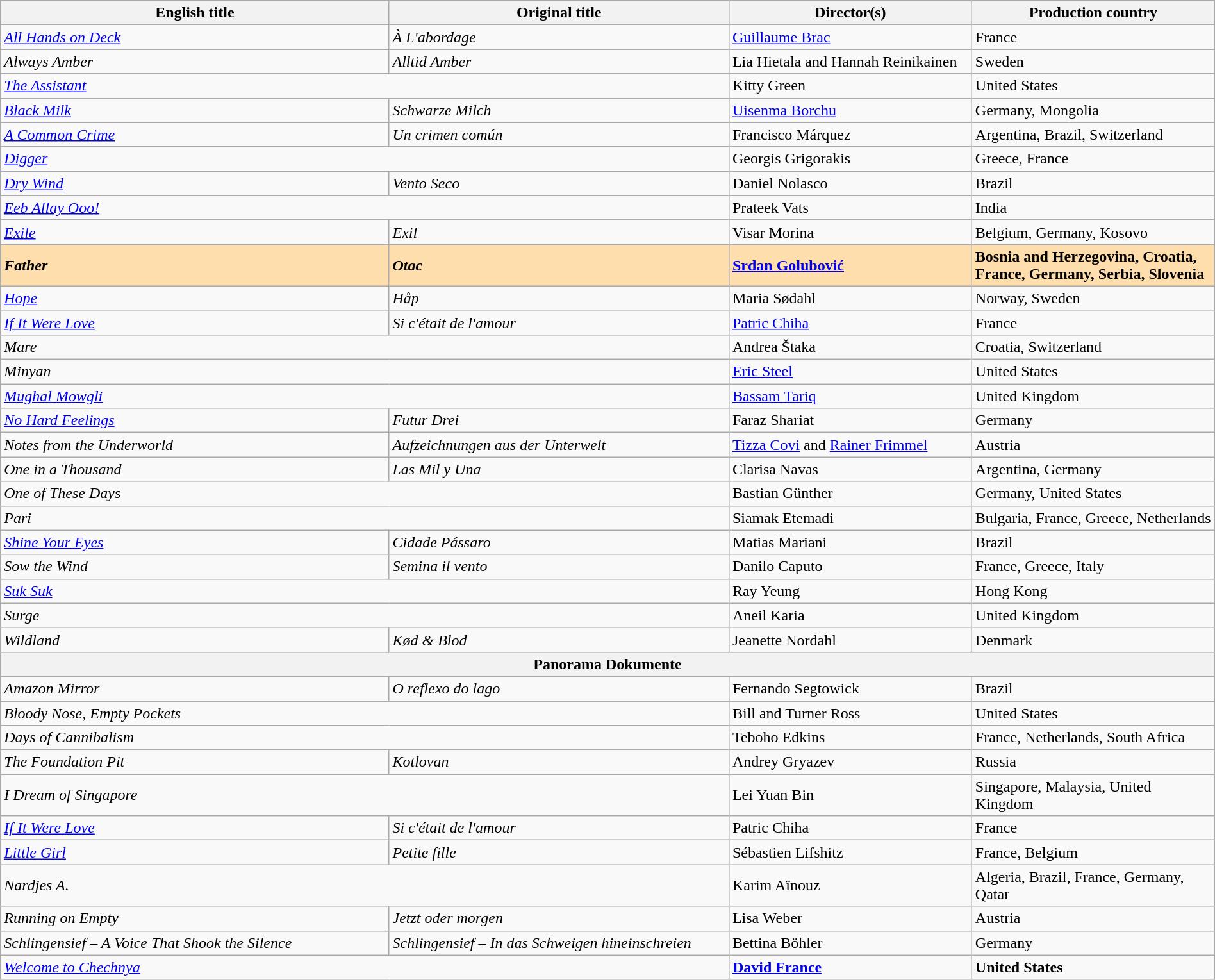<table class="wikitable" width="100%" cellpadding="5">
<tr>
<th scope="col" width="32%">English title</th>
<th scope="col" width="28%">Original title</th>
<th scope="col" width="20%">Director(s)</th>
<th scope="col" width="20%">Production country</th>
</tr>
<tr>
<td><em><a href='#'>All Hands on Deck</a></em></td>
<td><em>À L'abordage</em></td>
<td><a href='#'>Guillaume Brac</a></td>
<td>France</td>
</tr>
<tr>
<td><em>Always Amber</em></td>
<td><em>Alltid Amber</em></td>
<td>Lia Hietala and Hannah Reinikainen</td>
<td>Sweden</td>
</tr>
<tr>
<td colspan="2"><em><a href='#'>The Assistant</a></em></td>
<td>Kitty Green</td>
<td>United States</td>
</tr>
<tr>
<td><em><a href='#'>Black Milk</a></em></td>
<td><em>Schwarze Milch</em></td>
<td><a href='#'>Uisenma Borchu</a></td>
<td>Germany, Mongolia</td>
</tr>
<tr>
<td><em><a href='#'>A Common Crime</a></em></td>
<td><em>Un crimen común</em></td>
<td>Francisco Márquez</td>
<td>Argentina, Brazil, Switzerland</td>
</tr>
<tr>
<td colspan="2"><em><a href='#'>Digger</a></em></td>
<td>Georgis Grigorakis</td>
<td>Greece, France</td>
</tr>
<tr>
<td><em><a href='#'>Dry Wind</a></em></td>
<td><em>Vento Seco</em></td>
<td>Daniel Nolasco</td>
<td>Brazil</td>
</tr>
<tr>
<td colspan="2"><em><a href='#'>Eeb Allay Ooo!</a></em></td>
<td>Prateek Vats</td>
<td>India</td>
</tr>
<tr>
<td><em><a href='#'>Exile</a></em></td>
<td><em>Exil</em></td>
<td>Visar Morina</td>
<td>Belgium, Germany, Kosovo</td>
</tr>
<tr style="background:#FFDEAD;">
<td><strong><em>Father</em></strong></td>
<td><strong><em>Otac</em></strong></td>
<td><strong><a href='#'>Srdan Golubović</a></strong></td>
<td><strong>Bosnia and Herzegovina, Croatia, France, Germany, Serbia, Slovenia</strong></td>
</tr>
<tr>
<td><em><a href='#'>Hope</a></em></td>
<td><em>Håp</em></td>
<td>Maria Sødahl</td>
<td>Norway, Sweden</td>
</tr>
<tr>
<td><em><a href='#'>If It Were Love</a></em></td>
<td><em>Si c'était de l'amour</em></td>
<td><a href='#'>Patric Chiha</a></td>
<td>France</td>
</tr>
<tr>
<td colspan="2"><em>Mare</em></td>
<td>Andrea Štaka</td>
<td>Croatia, Switzerland</td>
</tr>
<tr>
<td colspan="2"><em>Minyan</em></td>
<td><a href='#'>Eric Steel</a></td>
<td>United States</td>
</tr>
<tr>
<td colspan="2"><em><a href='#'>Mughal Mowgli</a></em></td>
<td><a href='#'>Bassam Tariq</a></td>
<td>United Kingdom</td>
</tr>
<tr>
<td><em><a href='#'>No Hard Feelings</a></em></td>
<td><em>Futur Drei</em></td>
<td>Faraz Shariat</td>
<td>Germany</td>
</tr>
<tr>
<td><em>Notes from the Underworld</em></td>
<td><em>Aufzeichnungen aus der Unterwelt</em></td>
<td><a href='#'>Tizza Covi</a> and <a href='#'>Rainer Frimmel</a></td>
<td>Austria</td>
</tr>
<tr>
<td><em>One in a Thousand</em></td>
<td><em>Las Mil y Una</em></td>
<td>Clarisa Navas</td>
<td>Argentina, Germany</td>
</tr>
<tr>
<td colspan="2"><em>One of These Days</em></td>
<td>Bastian Günther</td>
<td>Germany, United States</td>
</tr>
<tr>
<td colspan="2"><em>Pari</em></td>
<td>Siamak Etemadi</td>
<td>Bulgaria, France, Greece, Netherlands</td>
</tr>
<tr>
<td><em><a href='#'>Shine Your Eyes</a></em></td>
<td><em>Cidade Pássaro</em></td>
<td>Matias Mariani</td>
<td>Brazil</td>
</tr>
<tr>
<td><em>Sow the Wind</em></td>
<td><em>Semina il vento</em></td>
<td>Danilo Caputo</td>
<td>France, Greece, Italy</td>
</tr>
<tr>
<td colspan="2"><em><a href='#'>Suk Suk</a></em></td>
<td>Ray Yeung</td>
<td>Hong Kong</td>
</tr>
<tr>
<td colspan="2"><em>Surge</em></td>
<td>Aneil Karia</td>
<td>United Kingdom</td>
</tr>
<tr>
<td><em>Wildland</em></td>
<td><em>Kød & Blod</em></td>
<td>Jeanette Nordahl</td>
<td>Denmark</td>
</tr>
<tr>
<th colspan="4">Panorama Dokumente</th>
</tr>
<tr>
<td><em>Amazon Mirror</em></td>
<td><em>O reflexo do lago</em></td>
<td>Fernando Segtowick</td>
<td>Brazil</td>
</tr>
<tr>
<td colspan="2"><em>Bloody Nose, Empty Pockets</em></td>
<td>Bill and Turner Ross</td>
<td>United States</td>
</tr>
<tr>
<td colspan="2"><em>Days of Cannibalism</em></td>
<td>Teboho Edkins</td>
<td>France, Netherlands, South Africa</td>
</tr>
<tr>
<td><em>The Foundation Pit</em></td>
<td><em>Kotlovan</em></td>
<td>Andrey Gryazev</td>
<td>Russia</td>
</tr>
<tr>
<td colspan="2"><em>I Dream of Singapore</em></td>
<td>Lei Yuan Bin</td>
<td>Singapore, Malaysia, United Kingdom</td>
</tr>
<tr>
<td><em><a href='#'>If It Were Love</a></em></td>
<td><em>Si c'était de l'amour</em></td>
<td>Patric Chiha</td>
<td>France</td>
</tr>
<tr>
<td><em><a href='#'>Little Girl</a></em></td>
<td><em>Petite fille</em></td>
<td>Sébastien Lifshitz</td>
<td>France, Belgium</td>
</tr>
<tr>
<td colspan="2"><em>Nardjes A.</em></td>
<td>Karim Aïnouz</td>
<td>Algeria, Brazil, France, Germany, Qatar</td>
</tr>
<tr>
<td><em>Running on Empty</em></td>
<td><em>Jetzt oder morgen</em></td>
<td>Lisa Weber</td>
<td>Austria</td>
</tr>
<tr>
<td><em>Schlingensief – A Voice That Shook the Silence</em></td>
<td><em>Schlingensief – In das Schweigen hineinschreien</em></td>
<td>Bettina Böhler</td>
<td>Germany</td>
</tr>
<tr>
<td colspan="2"><em><a href='#'>Welcome to Chechnya</a></em></td>
<td><a href='#'><strong>David France</strong></a></td>
<td><strong>United States</strong></td>
</tr>
</table>
